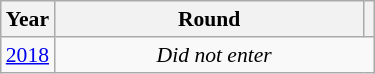<table class="wikitable" style="text-align: center; font-size:90%">
<tr>
<th>Year</th>
<th style="width:200px">Round</th>
<th></th>
</tr>
<tr>
<td><a href='#'>2018</a></td>
<td colspan="2"><em>Did not enter</em></td>
</tr>
</table>
